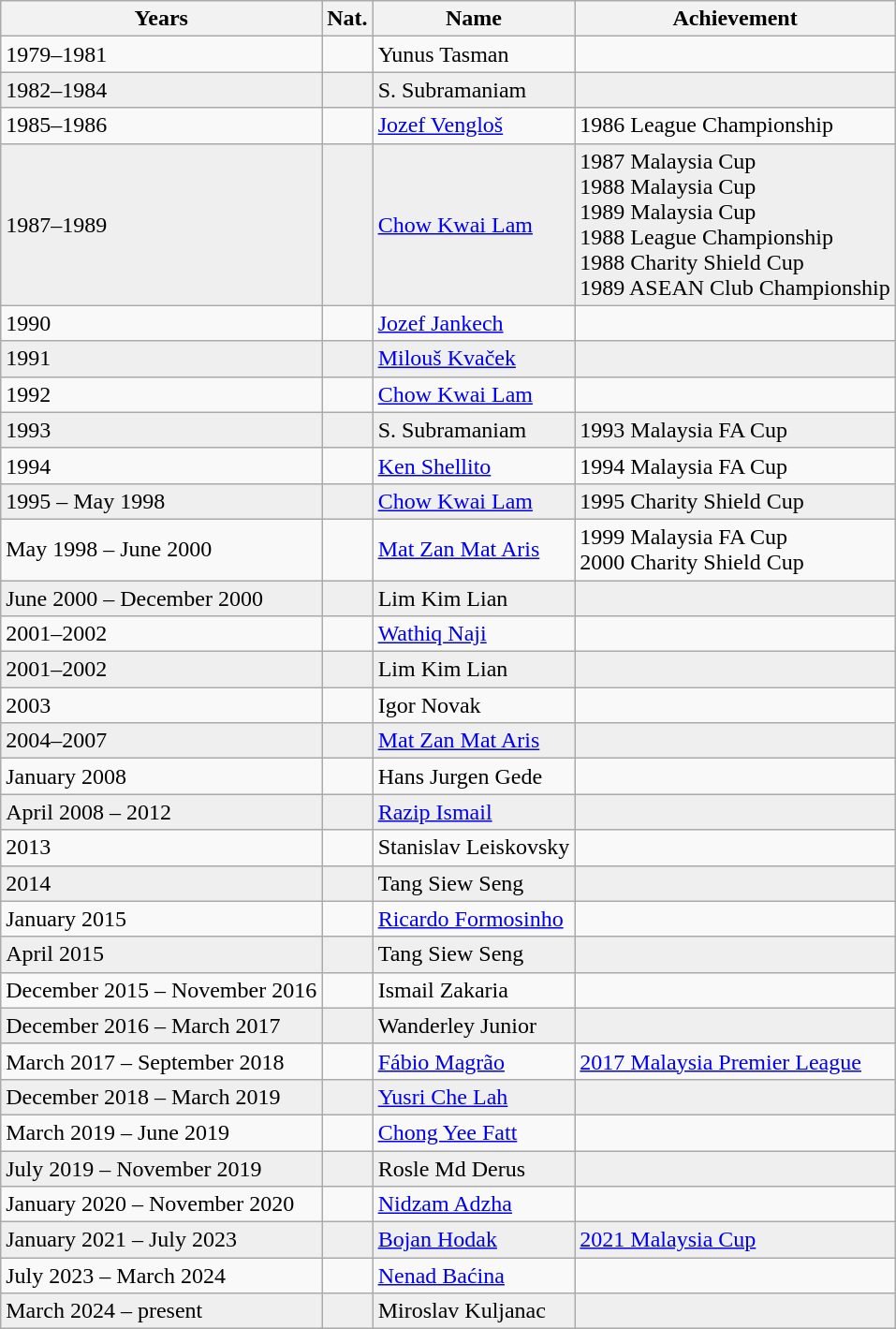<table class="wikitable">
<tr>
<th>Years</th>
<th>Nat.</th>
<th>Name</th>
<th>Achievement</th>
</tr>
<tr>
<td>1979–1981</td>
<td></td>
<td>Yunus Tasman</td>
<td></td>
</tr>
<tr style="background:#efefef;">
<td>1982–1984</td>
<td></td>
<td>S. Subramaniam</td>
<td></td>
</tr>
<tr>
<td>1985–1986</td>
<td></td>
<td><a href='#'>Jozef Vengloš</a></td>
<td>1986 League Championship</td>
</tr>
<tr style="background:#efefef;">
<td>1987–1989</td>
<td></td>
<td><a href='#'>Chow Kwai Lam</a></td>
<td>1987 Malaysia Cup<br> 1988 Malaysia Cup<br>1989 Malaysia Cup<br> 1988 League Championship<br> 1988 Charity Shield Cup<br>1989 ASEAN Club Championship</td>
</tr>
<tr>
<td>1990</td>
<td></td>
<td><a href='#'>Jozef Jankech</a></td>
<td></td>
</tr>
<tr style="background:#efefef;">
<td>1991</td>
<td></td>
<td><a href='#'>Milouš Kvaček</a></td>
<td></td>
</tr>
<tr>
<td>1992</td>
<td></td>
<td><a href='#'>Chow Kwai Lam</a></td>
<td></td>
</tr>
<tr style="background:#efefef;">
<td>1993</td>
<td></td>
<td>S. Subramaniam</td>
<td>1993 Malaysia FA Cup</td>
</tr>
<tr>
<td>1994</td>
<td></td>
<td><a href='#'>Ken Shellito</a></td>
<td>1994 Malaysia FA Cup</td>
</tr>
<tr style="background:#efefef;">
<td>1995 – May 1998</td>
<td></td>
<td><a href='#'>Chow Kwai Lam</a></td>
<td>1995 Charity Shield Cup</td>
</tr>
<tr>
<td>May 1998 – June 2000</td>
<td></td>
<td><a href='#'>Mat Zan Mat Aris</a></td>
<td>1999 Malaysia FA Cup<br> 2000 Charity Shield Cup</td>
</tr>
<tr style="background:#efefef;">
<td>June 2000 – December 2000</td>
<td></td>
<td>Lim Kim Lian</td>
<td></td>
</tr>
<tr>
<td>2001–2002</td>
<td></td>
<td><a href='#'>Wathiq Naji</a></td>
<td></td>
</tr>
<tr style="background:#efefef;">
<td>2001–2002</td>
<td></td>
<td>Lim Kim Lian</td>
<td></td>
</tr>
<tr>
<td>2003</td>
<td></td>
<td>Igor Novak</td>
<td></td>
</tr>
<tr style="background:#efefef;">
<td>2004–2007</td>
<td></td>
<td><a href='#'>Mat Zan Mat Aris</a></td>
<td></td>
</tr>
<tr>
<td>January 2008</td>
<td></td>
<td>Hans Jurgen Gede</td>
<td></td>
</tr>
<tr style="background:#efefef;">
<td>April 2008 – 2012</td>
<td></td>
<td><a href='#'>Razip Ismail</a></td>
<td></td>
</tr>
<tr>
<td>2013</td>
<td></td>
<td>Stanislav Leiskovsky</td>
<td></td>
</tr>
<tr style="background:#efefef;">
<td>2014</td>
<td></td>
<td>Tang Siew Seng</td>
<td></td>
</tr>
<tr>
<td>January 2015</td>
<td></td>
<td><a href='#'>Ricardo Formosinho</a></td>
<td></td>
</tr>
<tr style="background:#efefef;">
<td>April 2015</td>
<td></td>
<td>Tang Siew Seng</td>
<td></td>
</tr>
<tr>
<td>December 2015 – November 2016</td>
<td></td>
<td>Ismail Zakaria</td>
<td></td>
</tr>
<tr style="background:#efefef;">
<td>December 2016 – March 2017</td>
<td></td>
<td>Wanderley Junior</td>
<td></td>
</tr>
<tr>
<td>March 2017 – September 2018</td>
<td></td>
<td><a href='#'>Fábio Magrão</a></td>
<td><a href='#'>2017 Malaysia Premier League</a></td>
</tr>
<tr style="background:#efefef;">
<td>December 2018 – March 2019</td>
<td></td>
<td><a href='#'>Yusri Che Lah</a></td>
<td></td>
</tr>
<tr>
<td>March 2019 – June 2019</td>
<td></td>
<td><a href='#'>Chong Yee Fatt</a></td>
<td></td>
</tr>
<tr style="background:#efefef;">
<td>July 2019 – November 2019</td>
<td></td>
<td>Rosle Md Derus</td>
<td></td>
</tr>
<tr>
<td>January 2020 – November 2020</td>
<td></td>
<td><a href='#'>Nidzam Adzha</a></td>
<td></td>
</tr>
<tr style="background:#efefef;">
<td>January 2021 – July 2023</td>
<td></td>
<td><a href='#'>Bojan Hodak</a></td>
<td><a href='#'>2021 Malaysia Cup</a></td>
</tr>
<tr>
<td>July 2023 – March 2024</td>
<td></td>
<td><a href='#'>Nenad Baćina</a></td>
<td></td>
</tr>
<tr style="background:#efefef;">
<td>March 2024 – present</td>
<td></td>
<td>Miroslav Kuljanac</td>
<td></td>
</tr>
</table>
